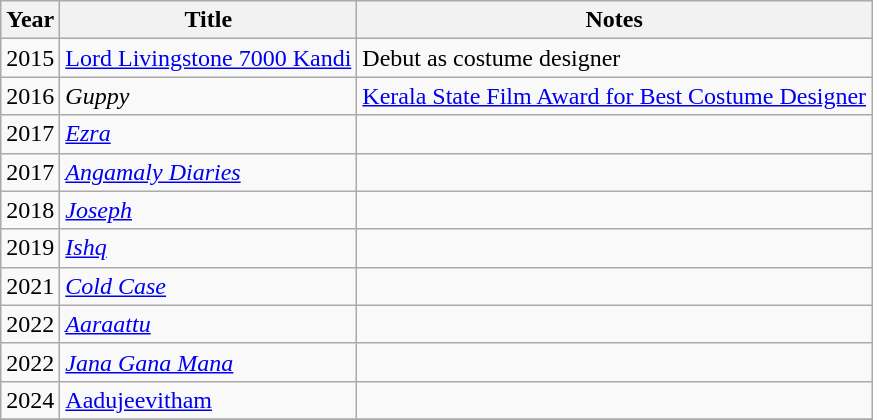<table class="wikitable plainrowheaders sortable">
<tr>
<th>Year</th>
<th>Title</th>
<th>Notes</th>
</tr>
<tr>
<td>2015</td>
<td><a href='#'>Lord Livingstone 7000 Kandi</a></td>
<td>Debut as costume designer</td>
</tr>
<tr>
<td>2016</td>
<td><em>Guppy</em></td>
<td><a href='#'>Kerala State Film Award for Best Costume Designer</a></td>
</tr>
<tr>
<td>2017</td>
<td><em><a href='#'>Ezra</a></em></td>
<td></td>
</tr>
<tr>
<td>2017</td>
<td><em><a href='#'>Angamaly Diaries</a></em></td>
<td></td>
</tr>
<tr>
<td>2018</td>
<td><em><a href='#'>Joseph</a></em></td>
<td></td>
</tr>
<tr>
<td>2019</td>
<td><em><a href='#'>Ishq</a></em></td>
<td></td>
</tr>
<tr>
<td>2021</td>
<td><a href='#'><em>Cold Case</em></a></td>
<td></td>
</tr>
<tr>
<td>2022</td>
<td><em><a href='#'>Aaraattu</a></em></td>
<td></td>
</tr>
<tr>
<td>2022</td>
<td><a href='#'><em>Jana Gana Mana</em></a></td>
<td></td>
</tr>
<tr>
<td>2024</td>
<td><a href='#'>Aadujeevitham</a></td>
<td></td>
</tr>
<tr>
</tr>
</table>
